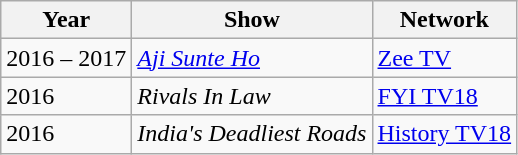<table class="wikitable sortable">
<tr>
<th>Year</th>
<th>Show</th>
<th>Network</th>
</tr>
<tr>
<td>2016 – 2017</td>
<td><em><a href='#'>Aji Sunte Ho</a></em></td>
<td><a href='#'>Zee TV</a></td>
</tr>
<tr>
<td>2016</td>
<td><em>Rivals In Law</em></td>
<td><a href='#'>FYI TV18</a></td>
</tr>
<tr>
<td>2016</td>
<td><em>India's Deadliest Roads</em></td>
<td><a href='#'>History TV18</a></td>
</tr>
</table>
